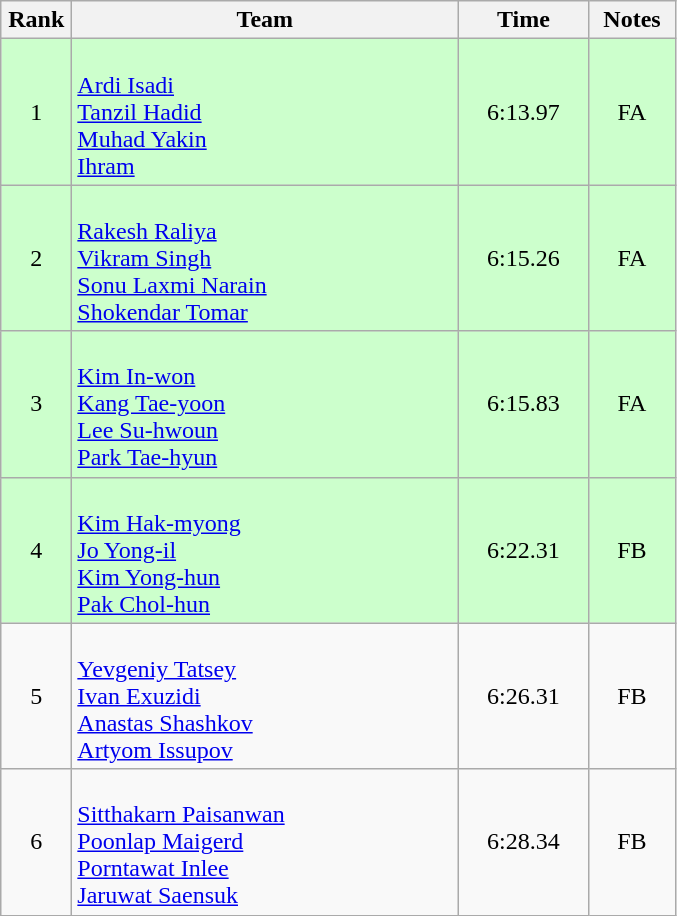<table class=wikitable style="text-align:center">
<tr>
<th width=40>Rank</th>
<th width=250>Team</th>
<th width=80>Time</th>
<th width=50>Notes</th>
</tr>
<tr bgcolor="ccffcc">
<td>1</td>
<td align=left><br><a href='#'>Ardi Isadi</a><br><a href='#'>Tanzil Hadid</a><br><a href='#'>Muhad Yakin</a><br><a href='#'>Ihram</a></td>
<td>6:13.97</td>
<td>FA</td>
</tr>
<tr bgcolor="ccffcc">
<td>2</td>
<td align=left><br><a href='#'>Rakesh Raliya</a><br><a href='#'>Vikram Singh</a><br><a href='#'>Sonu Laxmi Narain</a><br><a href='#'>Shokendar Tomar</a></td>
<td>6:15.26</td>
<td>FA</td>
</tr>
<tr bgcolor="ccffcc">
<td>3</td>
<td align=left><br><a href='#'>Kim In-won</a><br><a href='#'>Kang Tae-yoon</a><br><a href='#'>Lee Su-hwoun</a><br><a href='#'>Park Tae-hyun</a></td>
<td>6:15.83</td>
<td>FA</td>
</tr>
<tr bgcolor="ccffcc">
<td>4</td>
<td align=left><br><a href='#'>Kim Hak-myong</a><br><a href='#'>Jo Yong-il</a><br><a href='#'>Kim Yong-hun</a><br><a href='#'>Pak Chol-hun</a></td>
<td>6:22.31</td>
<td>FB</td>
</tr>
<tr>
<td>5</td>
<td align=left><br><a href='#'>Yevgeniy Tatsey</a><br><a href='#'>Ivan Exuzidi</a><br><a href='#'>Anastas Shashkov</a><br><a href='#'>Artyom Issupov</a></td>
<td>6:26.31</td>
<td>FB</td>
</tr>
<tr>
<td>6</td>
<td align=left><br><a href='#'>Sitthakarn Paisanwan</a><br><a href='#'>Poonlap Maigerd</a><br><a href='#'>Porntawat Inlee</a><br><a href='#'>Jaruwat Saensuk</a></td>
<td>6:28.34</td>
<td>FB</td>
</tr>
</table>
